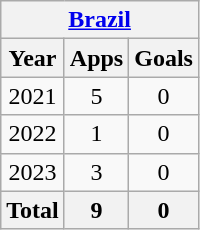<table class="wikitable" style="text-align:center">
<tr>
<th colspan=3><a href='#'>Brazil</a></th>
</tr>
<tr>
<th>Year</th>
<th>Apps</th>
<th>Goals</th>
</tr>
<tr>
<td>2021</td>
<td>5</td>
<td>0</td>
</tr>
<tr>
<td>2022</td>
<td>1</td>
<td>0</td>
</tr>
<tr>
<td>2023</td>
<td>3</td>
<td>0</td>
</tr>
<tr>
<th>Total</th>
<th>9</th>
<th>0</th>
</tr>
</table>
